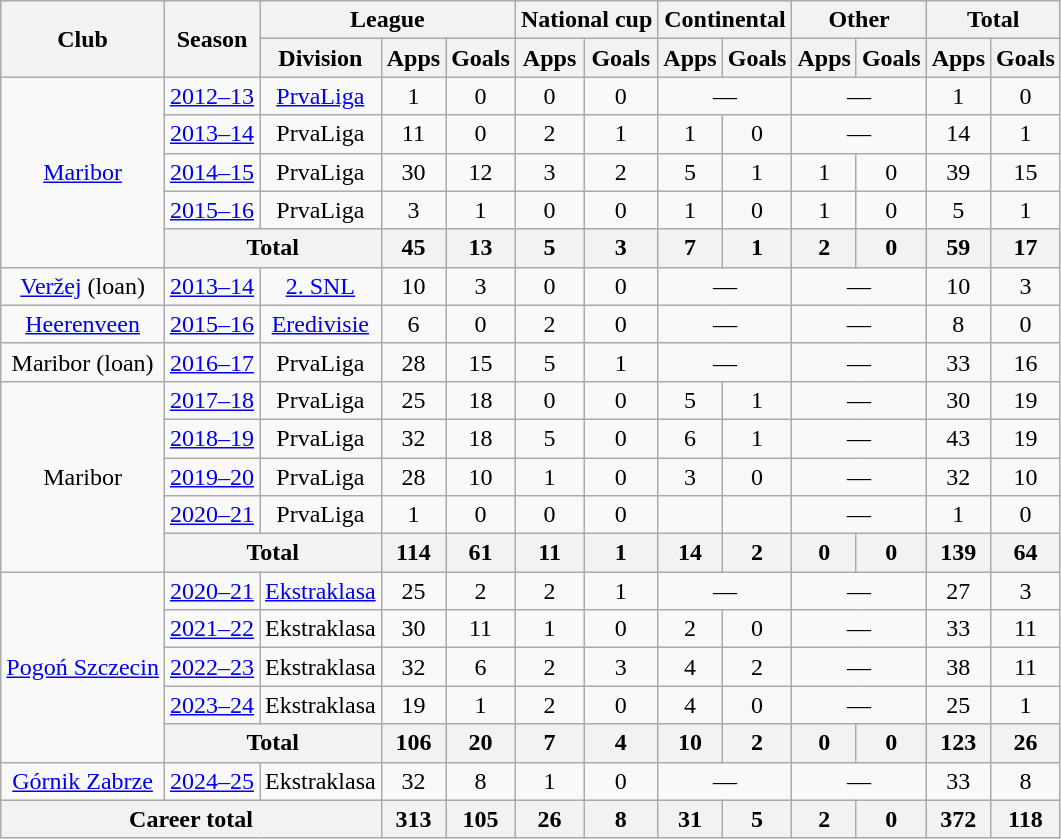<table class="wikitable", style="text-align:center">
<tr>
<th rowspan="2">Club</th>
<th rowspan="2">Season</th>
<th colspan="3">League</th>
<th colspan="2">National cup</th>
<th colspan="2">Continental</th>
<th colspan="2">Other</th>
<th colspan="2">Total</th>
</tr>
<tr>
<th>Division</th>
<th>Apps</th>
<th>Goals</th>
<th>Apps</th>
<th>Goals</th>
<th>Apps</th>
<th>Goals</th>
<th>Apps</th>
<th>Goals</th>
<th>Apps</th>
<th>Goals</th>
</tr>
<tr>
<td rowspan="5"><a href='#'>Maribor</a></td>
<td><a href='#'>2012–13</a></td>
<td><a href='#'>PrvaLiga</a></td>
<td>1</td>
<td>0</td>
<td>0</td>
<td>0</td>
<td colspan="2">—</td>
<td colspan="2">—</td>
<td>1</td>
<td>0</td>
</tr>
<tr>
<td><a href='#'>2013–14</a></td>
<td>PrvaLiga</td>
<td>11</td>
<td>0</td>
<td>2</td>
<td>1</td>
<td>1</td>
<td>0</td>
<td colspan="2">—</td>
<td>14</td>
<td>1</td>
</tr>
<tr>
<td><a href='#'>2014–15</a></td>
<td>PrvaLiga</td>
<td>30</td>
<td>12</td>
<td>3</td>
<td>2</td>
<td>5</td>
<td>1</td>
<td>1</td>
<td>0</td>
<td>39</td>
<td>15</td>
</tr>
<tr>
<td><a href='#'>2015–16</a></td>
<td>PrvaLiga</td>
<td>3</td>
<td>1</td>
<td>0</td>
<td>0</td>
<td>1</td>
<td>0</td>
<td>1</td>
<td>0</td>
<td>5</td>
<td>1</td>
</tr>
<tr>
<th colspan="2">Total</th>
<th>45</th>
<th>13</th>
<th>5</th>
<th>3</th>
<th>7</th>
<th>1</th>
<th>2</th>
<th>0</th>
<th>59</th>
<th>17</th>
</tr>
<tr>
<td><a href='#'>Veržej</a> (loan)</td>
<td><a href='#'>2013–14</a></td>
<td><a href='#'>2. SNL</a></td>
<td>10</td>
<td>3</td>
<td>0</td>
<td>0</td>
<td colspan="2">—</td>
<td colspan="2">—</td>
<td>10</td>
<td>3</td>
</tr>
<tr>
<td><a href='#'>Heerenveen</a></td>
<td><a href='#'>2015–16</a></td>
<td><a href='#'>Eredivisie</a></td>
<td>6</td>
<td>0</td>
<td>2</td>
<td>0</td>
<td colspan="2">—</td>
<td colspan="2">—</td>
<td>8</td>
<td>0</td>
</tr>
<tr>
<td>Maribor (loan)</td>
<td><a href='#'>2016–17</a></td>
<td>PrvaLiga</td>
<td>28</td>
<td>15</td>
<td>5</td>
<td>1</td>
<td colspan="2">—</td>
<td colspan="2">—</td>
<td>33</td>
<td>16</td>
</tr>
<tr>
<td rowspan="5">Maribor</td>
<td><a href='#'>2017–18</a></td>
<td>PrvaLiga</td>
<td>25</td>
<td>18</td>
<td>0</td>
<td>0</td>
<td>5</td>
<td>1</td>
<td colspan="2">—</td>
<td>30</td>
<td>19</td>
</tr>
<tr>
<td><a href='#'>2018–19</a></td>
<td>PrvaLiga</td>
<td>32</td>
<td>18</td>
<td>5</td>
<td>0</td>
<td>6</td>
<td>1</td>
<td colspan="2">—</td>
<td>43</td>
<td>19</td>
</tr>
<tr>
<td><a href='#'>2019–20</a></td>
<td>PrvaLiga</td>
<td>28</td>
<td>10</td>
<td>1</td>
<td>0</td>
<td>3</td>
<td>0</td>
<td colspan="2">—</td>
<td>32</td>
<td>10</td>
</tr>
<tr>
<td><a href='#'>2020–21</a></td>
<td>PrvaLiga</td>
<td>1</td>
<td>0</td>
<td>0</td>
<td>0</td>
<td></td>
<td></td>
<td colspan="2">—</td>
<td>1</td>
<td>0</td>
</tr>
<tr>
<th colspan="2">Total</th>
<th>114</th>
<th>61</th>
<th>11</th>
<th>1</th>
<th>14</th>
<th>2</th>
<th>0</th>
<th>0</th>
<th>139</th>
<th>64</th>
</tr>
<tr>
<td rowspan="5"><a href='#'>Pogoń Szczecin</a></td>
<td><a href='#'>2020–21</a></td>
<td><a href='#'>Ekstraklasa</a></td>
<td>25</td>
<td>2</td>
<td>2</td>
<td>1</td>
<td colspan="2">—</td>
<td colspan="2">—</td>
<td>27</td>
<td>3</td>
</tr>
<tr>
<td><a href='#'>2021–22</a></td>
<td>Ekstraklasa</td>
<td>30</td>
<td>11</td>
<td>1</td>
<td>0</td>
<td>2</td>
<td>0</td>
<td colspan="2">—</td>
<td>33</td>
<td>11</td>
</tr>
<tr>
<td><a href='#'>2022–23</a></td>
<td>Ekstraklasa</td>
<td>32</td>
<td>6</td>
<td>2</td>
<td>3</td>
<td>4</td>
<td>2</td>
<td colspan="2">—</td>
<td>38</td>
<td>11</td>
</tr>
<tr>
<td><a href='#'>2023–24</a></td>
<td>Ekstraklasa</td>
<td>19</td>
<td>1</td>
<td>2</td>
<td>0</td>
<td>4</td>
<td>0</td>
<td colspan="2">—</td>
<td>25</td>
<td>1</td>
</tr>
<tr>
<th colspan="2">Total</th>
<th>106</th>
<th>20</th>
<th>7</th>
<th>4</th>
<th>10</th>
<th>2</th>
<th>0</th>
<th>0</th>
<th>123</th>
<th>26</th>
</tr>
<tr>
<td><a href='#'>Górnik Zabrze</a></td>
<td><a href='#'>2024–25</a></td>
<td>Ekstraklasa</td>
<td>32</td>
<td>8</td>
<td>1</td>
<td>0</td>
<td colspan="2">—</td>
<td colspan="2">—</td>
<td>33</td>
<td>8</td>
</tr>
<tr>
<th colspan="3">Career total</th>
<th>313</th>
<th>105</th>
<th>26</th>
<th>8</th>
<th>31</th>
<th>5</th>
<th>2</th>
<th>0</th>
<th>372</th>
<th>118</th>
</tr>
</table>
